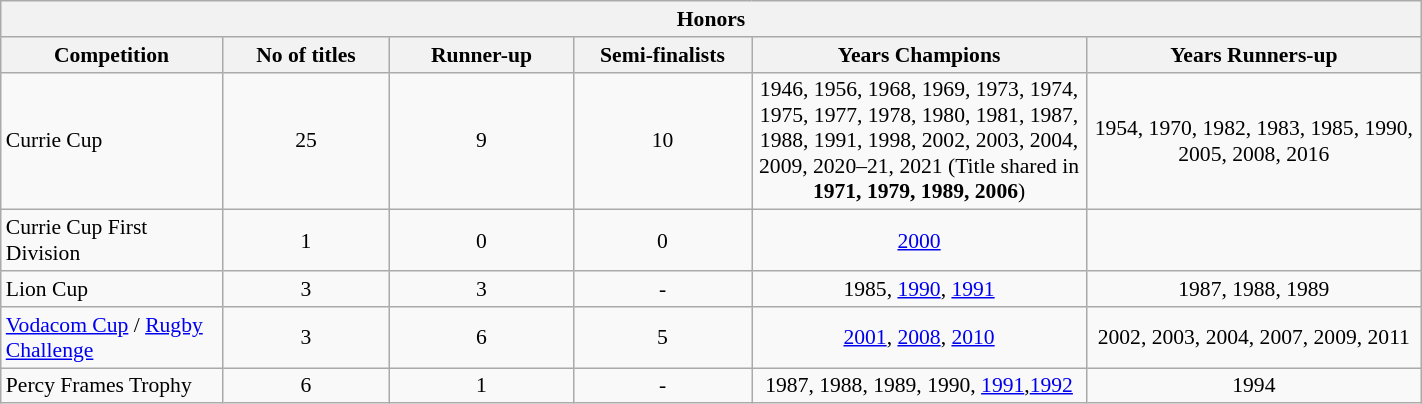<table class="wikitable collapsible sortable" style="text-align:center; font-size:90%; width:75%;">
<tr>
<th colspan=6>Honors</th>
</tr>
<tr>
<th style="width:5%;">Competition</th>
<th style="width:5%;">No of titles</th>
<th style="width:5%;">Runner-up</th>
<th style="width:5%;">Semi-finalists</th>
<th style="width:10%;">Years Champions</th>
<th style="width:10%;">Years Runners-up<br></th>
</tr>
<tr>
<td style="text-align:left;">Currie Cup</td>
<td>25</td>
<td>9</td>
<td>10</td>
<td>1946, 1956, 1968, 1969, 1973, 1974, 1975, 1977, 1978, 1980, 1981, 1987, 1988, 1991, 1998, 2002, 2003, 2004, 2009, 2020–21, 2021 (Title shared in <strong>1971, 1979, 1989, 2006</strong>)</td>
<td>1954, 1970, 1982, 1983, 1985, 1990, 2005, 2008, 2016</td>
</tr>
<tr>
<td style="text-align:left;">Currie Cup First Division</td>
<td>1</td>
<td>0</td>
<td>0</td>
<td><a href='#'>2000</a></td>
<td></td>
</tr>
<tr>
<td style="text-align:left;">Lion Cup</td>
<td>3</td>
<td>3</td>
<td>-</td>
<td>1985, <a href='#'>1990</a>, <a href='#'>1991</a></td>
<td>1987, 1988, 1989</td>
</tr>
<tr>
<td style="text-align:left;"><a href='#'>Vodacom Cup</a> / <a href='#'>Rugby Challenge</a></td>
<td>3</td>
<td>6</td>
<td>5</td>
<td><a href='#'>2001</a>, <a href='#'>2008</a>, <a href='#'>2010</a></td>
<td>2002, 2003, 2004, 2007, 2009, 2011</td>
</tr>
<tr>
<td style="text-align:left;">Percy Frames Trophy</td>
<td>6</td>
<td>1</td>
<td>-</td>
<td>1987, 1988, 1989, 1990, <a href='#'>1991</a>,<a href='#'>1992</a></td>
<td>1994</td>
</tr>
</table>
